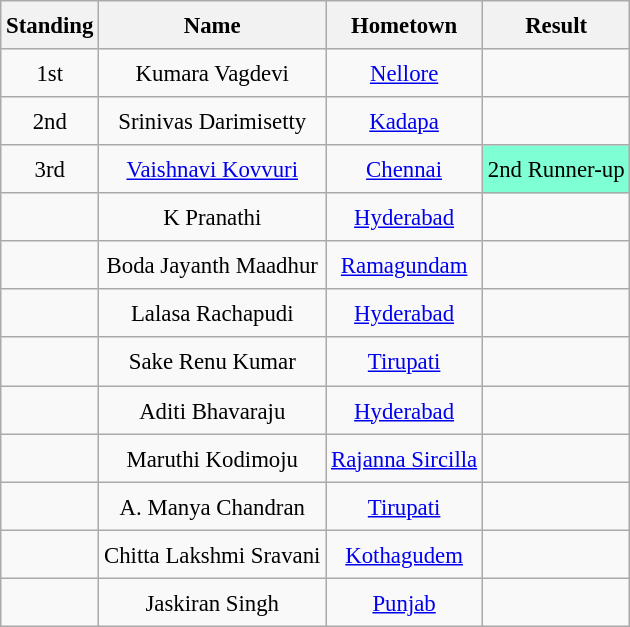<table class="wikitable sortable" style=" text-align:center; font-size:95%;  line-height:25px; width:auto;">
<tr>
<th>Standing</th>
<th>Name</th>
<th>Hometown</th>
<th>Result</th>
</tr>
<tr>
<td>1st</td>
<td>Kumara Vagdevi</td>
<td><a href='#'>Nellore</a></td>
<td></td>
</tr>
<tr>
<td>2nd</td>
<td>Srinivas Darimisetty</td>
<td><a href='#'>Kadapa</a></td>
<td></td>
</tr>
<tr>
<td>3rd</td>
<td><a href='#'>Vaishnavi Kovvuri</a></td>
<td><a href='#'>Chennai</a></td>
<td style="background:#7FFFD4;">2nd Runner-up</td>
</tr>
<tr>
<td></td>
<td>K Pranathi</td>
<td><a href='#'>Hyderabad</a></td>
<td></td>
</tr>
<tr>
<td></td>
<td>Boda Jayanth Maadhur</td>
<td><a href='#'>Ramagundam</a></td>
<td></td>
</tr>
<tr>
<td></td>
<td>Lalasa Rachapudi</td>
<td><a href='#'>Hyderabad</a></td>
<td></td>
</tr>
<tr>
<td></td>
<td>Sake Renu Kumar</td>
<td><a href='#'>Tirupati</a></td>
<td></td>
</tr>
<tr>
<td></td>
<td>Aditi Bhavaraju</td>
<td><a href='#'>Hyderabad</a></td>
<td></td>
</tr>
<tr>
<td></td>
<td>Maruthi Kodimoju</td>
<td><a href='#'>Rajanna Sircilla</a></td>
<td></td>
</tr>
<tr>
<td></td>
<td>A. Manya Chandran</td>
<td><a href='#'>Tirupati</a></td>
<td></td>
</tr>
<tr>
<td></td>
<td>Chitta Lakshmi Sravani</td>
<td><a href='#'>Kothagudem</a></td>
<td></td>
</tr>
<tr>
<td></td>
<td>Jaskiran Singh</td>
<td><a href='#'>Punjab</a></td>
<td></td>
</tr>
</table>
